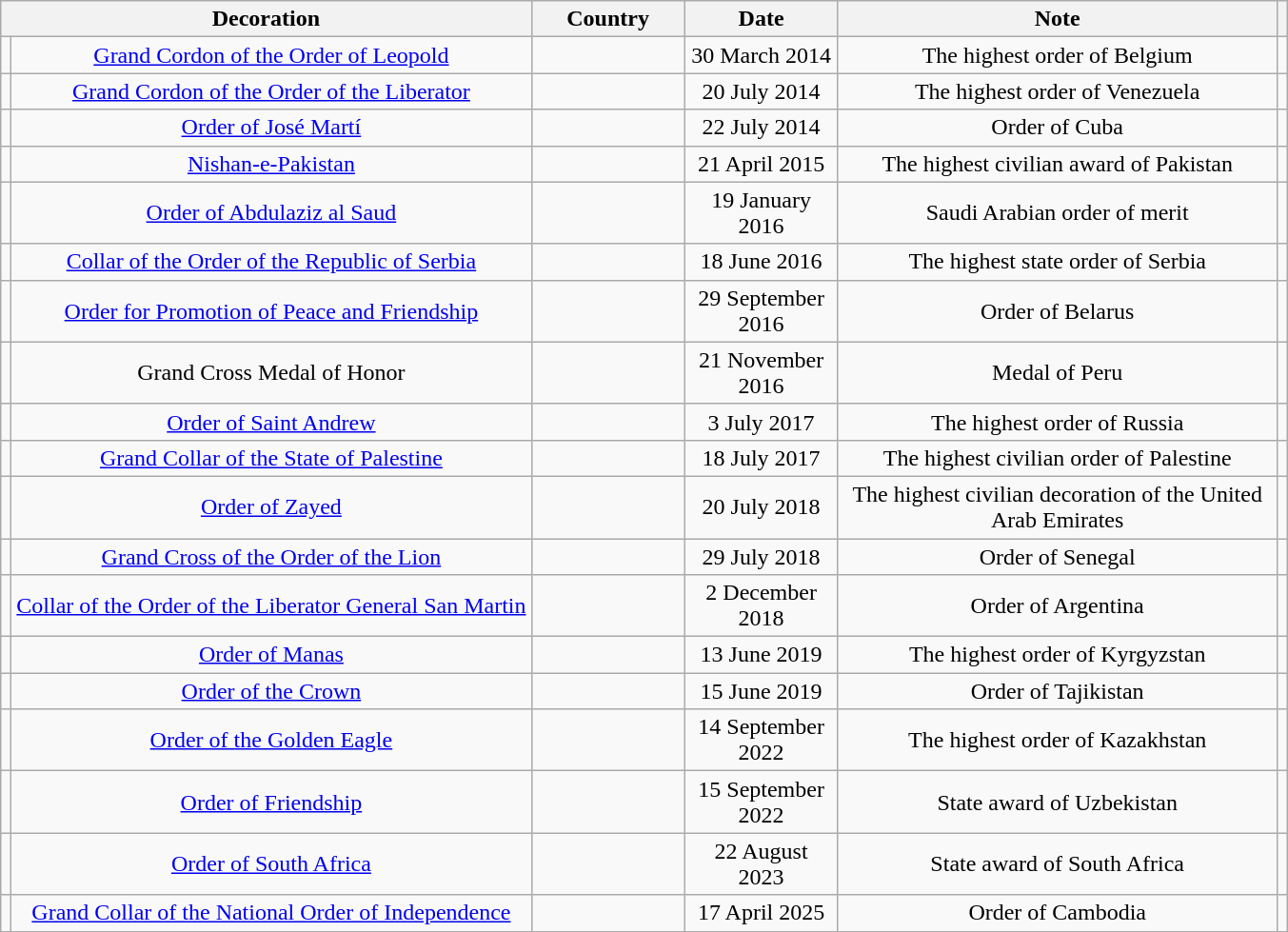<table class="wikitable sortable" style="text-align:center;">
<tr>
<th colspan="2" width="350px">Decoration</th>
<th width="100px">Country</th>
<th width="100px">Date</th>
<th width="300px">Note</th>
<th class="unsortable"></th>
</tr>
<tr>
<td></td>
<td><a href='#'>Grand Cordon of the Order of Leopold</a></td>
<td></td>
<td>30 March 2014</td>
<td>The highest order of Belgium</td>
<td></td>
</tr>
<tr>
<td></td>
<td><a href='#'>Grand Cordon of the Order of the Liberator</a></td>
<td></td>
<td>20 July 2014</td>
<td>The highest order of Venezuela</td>
<td></td>
</tr>
<tr>
<td></td>
<td><a href='#'>Order of José Martí</a></td>
<td></td>
<td>22 July 2014</td>
<td>Order of Cuba</td>
<td></td>
</tr>
<tr>
<td></td>
<td><a href='#'>Nishan-e-Pakistan</a></td>
<td></td>
<td>21 April 2015</td>
<td>The highest civilian award of Pakistan</td>
<td></td>
</tr>
<tr>
<td></td>
<td><a href='#'>Order of Abdulaziz al Saud</a></td>
<td></td>
<td>19 January 2016</td>
<td>Saudi Arabian order of merit</td>
<td></td>
</tr>
<tr>
<td></td>
<td><a href='#'>Collar of the Order of the Republic of Serbia</a></td>
<td></td>
<td>18 June 2016</td>
<td>The highest state order of Serbia</td>
<td></td>
</tr>
<tr>
<td></td>
<td><a href='#'>Order for Promotion of Peace and Friendship</a></td>
<td></td>
<td>29 September 2016</td>
<td>Order of Belarus</td>
<td></td>
</tr>
<tr>
<td></td>
<td>Grand Cross Medal of Honor</td>
<td></td>
<td>21 November 2016</td>
<td>Medal of Peru</td>
<td></td>
</tr>
<tr>
<td></td>
<td><a href='#'>Order of Saint Andrew</a></td>
<td></td>
<td>3 July 2017</td>
<td>The highest order of Russia</td>
<td></td>
</tr>
<tr>
<td></td>
<td><a href='#'>Grand Collar of the State of Palestine</a></td>
<td></td>
<td>18 July 2017</td>
<td>The highest civilian order of Palestine</td>
<td></td>
</tr>
<tr>
<td></td>
<td><a href='#'>Order of Zayed</a></td>
<td></td>
<td>20 July 2018</td>
<td>The highest civilian decoration of the United Arab Emirates</td>
<td></td>
</tr>
<tr>
<td></td>
<td><a href='#'>Grand Cross of the Order of the Lion</a></td>
<td></td>
<td>29 July 2018</td>
<td>Order of Senegal</td>
<td></td>
</tr>
<tr>
<td></td>
<td><a href='#'>Collar of the Order of the Liberator General San Martin</a></td>
<td></td>
<td>2 December 2018</td>
<td>Order of Argentina</td>
<td></td>
</tr>
<tr>
<td></td>
<td><a href='#'>Order of Manas</a></td>
<td></td>
<td>13 June 2019</td>
<td>The highest order of Kyrgyzstan</td>
<td></td>
</tr>
<tr>
<td></td>
<td><a href='#'>Order of the Crown</a></td>
<td></td>
<td>15 June 2019</td>
<td>Order of Tajikistan</td>
<td></td>
</tr>
<tr>
<td></td>
<td><a href='#'>Order of the Golden Eagle</a></td>
<td></td>
<td>14 September 2022</td>
<td>The highest order of Kazakhstan</td>
<td></td>
</tr>
<tr>
<td></td>
<td><a href='#'>Order of Friendship</a></td>
<td></td>
<td>15 September 2022</td>
<td>State award of Uzbekistan</td>
<td></td>
</tr>
<tr>
<td></td>
<td><a href='#'>Order of South Africa</a></td>
<td></td>
<td>22 August 2023</td>
<td>State award of South Africa</td>
<td></td>
</tr>
<tr>
<td></td>
<td><a href='#'>Grand Collar of the National Order of Independence</a></td>
<td></td>
<td>17 April 2025</td>
<td>Order of Cambodia</td>
<td></td>
</tr>
</table>
